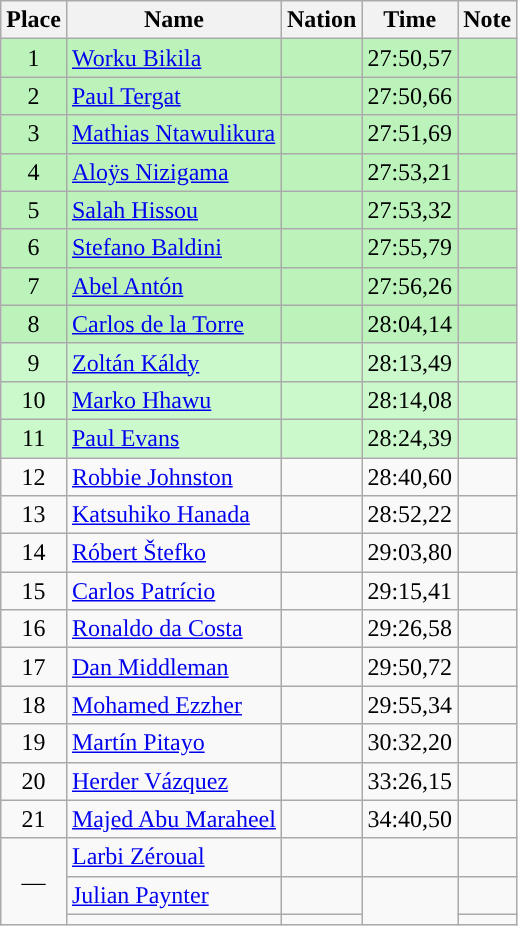<table class="wikitable">
<tr>
<th>Place</th>
<th>Name</th>
<th>Nation</th>
<th>Time</th>
<th>Note</th>
</tr>
<tr style="background:#bbf3bb;">
<td align=center>1</td>
<td><a href='#'>Worku Bikila</a></td>
<td></td>
<td align=center>27:50,57</td>
<td align=center></td>
</tr>
<tr style="background:#bbf3bb;">
<td align=center>2</td>
<td><a href='#'>Paul Tergat</a></td>
<td></td>
<td align=center>27:50,66</td>
<td align=center></td>
</tr>
<tr style="background:#bbf3bb;">
<td align=center>3</td>
<td><a href='#'>Mathias Ntawulikura</a></td>
<td></td>
<td align=center>27:51,69</td>
<td align=center></td>
</tr>
<tr style="background:#bbf3bb;">
<td align=center>4</td>
<td><a href='#'>Aloÿs Nizigama</a></td>
<td></td>
<td align=center>27:53,21</td>
<td align=center></td>
</tr>
<tr style="background:#bbf3bb;">
<td align=center>5</td>
<td><a href='#'>Salah Hissou</a></td>
<td></td>
<td align=center>27:53,32</td>
<td align=center></td>
</tr>
<tr style="background:#bbf3bb;">
<td align=center>6</td>
<td><a href='#'>Stefano Baldini</a></td>
<td></td>
<td align=center>27:55,79</td>
<td align=center></td>
</tr>
<tr style="background:#bbf3bb;">
<td align=center>7</td>
<td><a href='#'>Abel Antón</a></td>
<td></td>
<td align=center>27:56,26</td>
<td align=center></td>
</tr>
<tr style="background:#bbf3bb;">
<td align=center>8</td>
<td><a href='#'>Carlos de la Torre</a></td>
<td></td>
<td align=center>28:04,14</td>
<td align=center></td>
</tr>
<tr style="background:#ccf9cc;">
<td align=center>9</td>
<td><a href='#'>Zoltán Káldy</a></td>
<td></td>
<td align=center>28:13,49</td>
<td align=center></td>
</tr>
<tr style="background:#ccf9cc;">
<td align=center>10</td>
<td><a href='#'>Marko Hhawu</a></td>
<td></td>
<td align=center>28:14,08</td>
<td align=center></td>
</tr>
<tr style="background:#ccf9cc;">
<td align=center>11</td>
<td><a href='#'>Paul Evans</a></td>
<td></td>
<td align=center>28:24,39</td>
<td align=center></td>
</tr>
<tr>
<td align=center>12</td>
<td><a href='#'>Robbie Johnston</a></td>
<td></td>
<td style="text-align:center;">28:40,60</td>
<td></td>
</tr>
<tr>
<td align=center>13</td>
<td><a href='#'>Katsuhiko Hanada</a></td>
<td></td>
<td style="text-align:center;">28:52,22</td>
<td></td>
</tr>
<tr>
<td align=center>14</td>
<td><a href='#'>Róbert Štefko</a></td>
<td></td>
<td style="text-align:center;">29:03,80</td>
<td></td>
</tr>
<tr>
<td align=center>15</td>
<td><a href='#'>Carlos Patrício</a></td>
<td></td>
<td style="text-align:center;">29:15,41</td>
<td></td>
</tr>
<tr>
<td align=center>16</td>
<td><a href='#'>Ronaldo da Costa</a></td>
<td></td>
<td style="text-align:center;">29:26,58</td>
<td></td>
</tr>
<tr>
<td align=center>17</td>
<td><a href='#'>Dan Middleman</a></td>
<td></td>
<td style="text-align:center;">29:50,72</td>
<td></td>
</tr>
<tr>
<td align=center>18</td>
<td><a href='#'>Mohamed Ezzher</a></td>
<td></td>
<td style="text-align:center;">29:55,34</td>
<td></td>
</tr>
<tr>
<td align=center>19</td>
<td><a href='#'>Martín Pitayo</a></td>
<td></td>
<td style="text-align:center;">30:32,20</td>
<td></td>
</tr>
<tr>
<td align=center>20</td>
<td><a href='#'>Herder Vázquez</a></td>
<td></td>
<td style="text-align:center;">33:26,15</td>
<td></td>
</tr>
<tr>
<td align=center>21</td>
<td><a href='#'>Majed Abu Maraheel</a></td>
<td></td>
<td style="text-align:center;">34:40,50</td>
<td></td>
</tr>
<tr>
<td rowspan=3 align=center>—</td>
<td><a href='#'>Larbi Zéroual</a></td>
<td></td>
<td align=center></td>
<td></td>
</tr>
<tr>
<td><a href='#'>Julian Paynter</a></td>
<td></td>
<td rowspan=2 align=center></td>
<td></td>
</tr>
<tr>
<td></td>
<td></td>
<td></td>
</tr>
</table>
